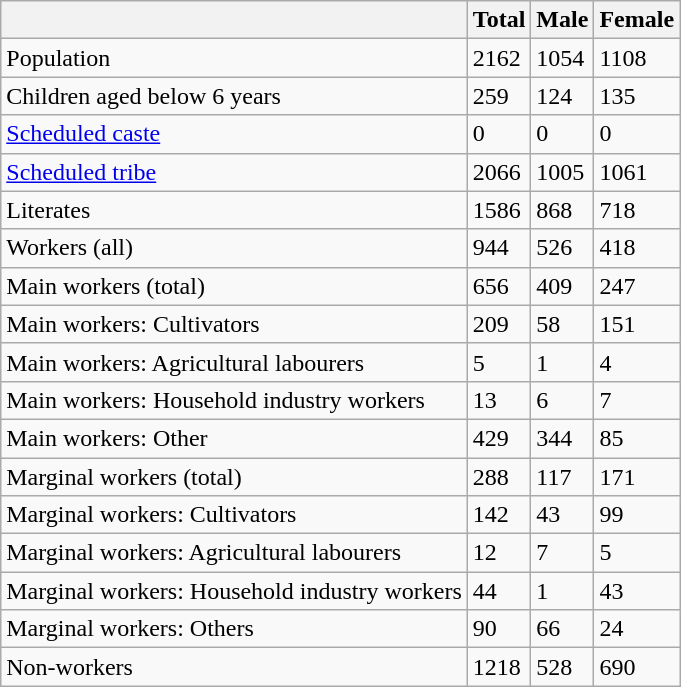<table class="wikitable sortable">
<tr>
<th></th>
<th>Total</th>
<th>Male</th>
<th>Female</th>
</tr>
<tr>
<td>Population</td>
<td>2162</td>
<td>1054</td>
<td>1108</td>
</tr>
<tr>
<td>Children aged below 6 years</td>
<td>259</td>
<td>124</td>
<td>135</td>
</tr>
<tr>
<td><a href='#'>Scheduled caste</a></td>
<td>0</td>
<td>0</td>
<td>0</td>
</tr>
<tr>
<td><a href='#'>Scheduled tribe</a></td>
<td>2066</td>
<td>1005</td>
<td>1061</td>
</tr>
<tr>
<td>Literates</td>
<td>1586</td>
<td>868</td>
<td>718</td>
</tr>
<tr>
<td>Workers (all)</td>
<td>944</td>
<td>526</td>
<td>418</td>
</tr>
<tr>
<td>Main workers (total)</td>
<td>656</td>
<td>409</td>
<td>247</td>
</tr>
<tr>
<td>Main workers: Cultivators</td>
<td>209</td>
<td>58</td>
<td>151</td>
</tr>
<tr>
<td>Main workers: Agricultural labourers</td>
<td>5</td>
<td>1</td>
<td>4</td>
</tr>
<tr>
<td>Main workers: Household industry workers</td>
<td>13</td>
<td>6</td>
<td>7</td>
</tr>
<tr>
<td>Main workers: Other</td>
<td>429</td>
<td>344</td>
<td>85</td>
</tr>
<tr>
<td>Marginal workers (total)</td>
<td>288</td>
<td>117</td>
<td>171</td>
</tr>
<tr>
<td>Marginal workers: Cultivators</td>
<td>142</td>
<td>43</td>
<td>99</td>
</tr>
<tr>
<td>Marginal workers: Agricultural labourers</td>
<td>12</td>
<td>7</td>
<td>5</td>
</tr>
<tr>
<td>Marginal workers: Household industry workers</td>
<td>44</td>
<td>1</td>
<td>43</td>
</tr>
<tr>
<td>Marginal workers: Others</td>
<td>90</td>
<td>66</td>
<td>24</td>
</tr>
<tr>
<td>Non-workers</td>
<td>1218</td>
<td>528</td>
<td>690</td>
</tr>
</table>
